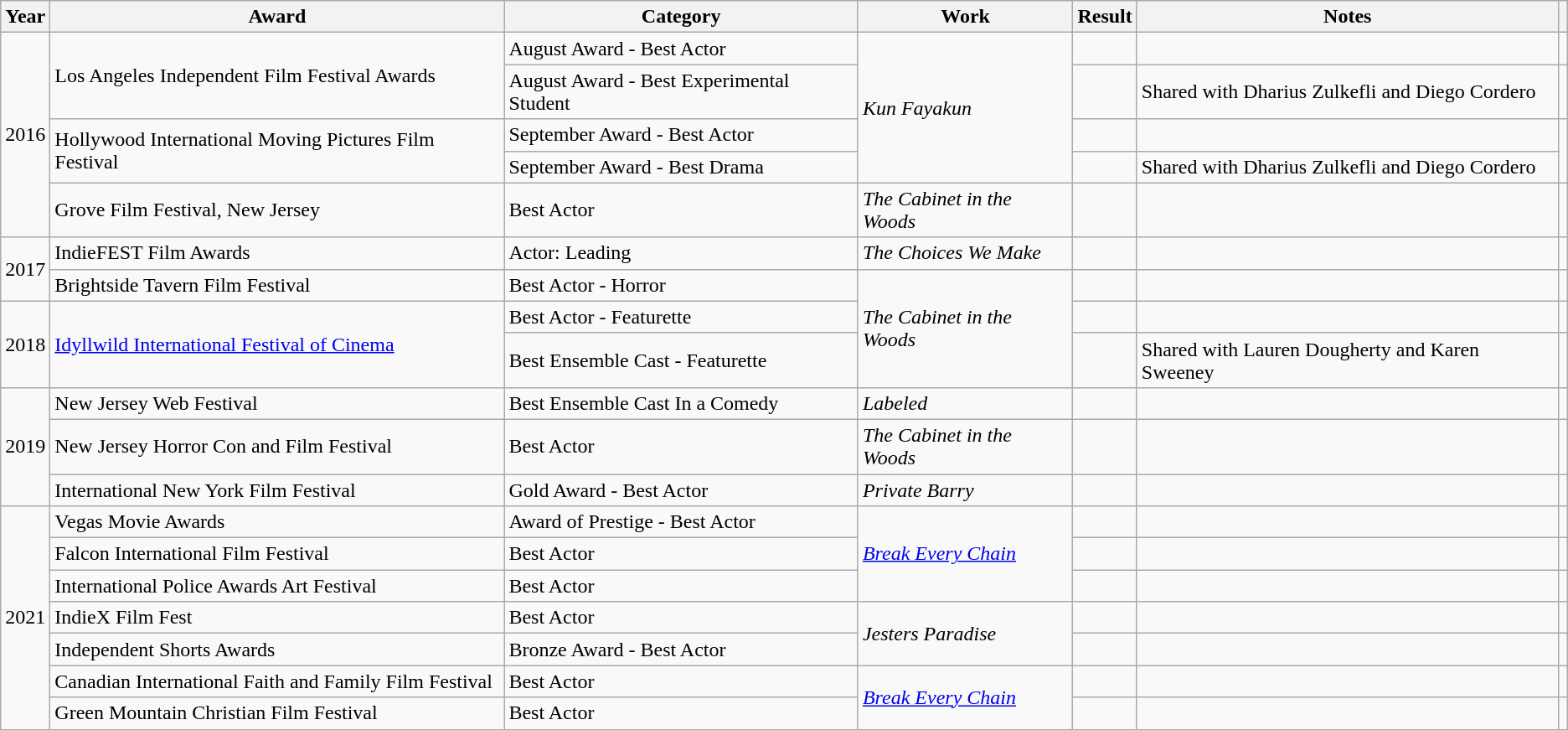<table class="wikitable sortable plainrowheaders">
<tr>
<th scope="col">Year</th>
<th scope="col">Award</th>
<th scope="col">Category</th>
<th scope="col">Work</th>
<th scope="col">Result</th>
<th scope="col">Notes</th>
<th scope="col" class="unsortable"></th>
</tr>
<tr>
<td rowspan="5">2016</td>
<td rowspan="2">Los Angeles Independent Film Festival Awards</td>
<td>August Award - Best Actor</td>
<td rowspan="4"><em>Kun Fayakun</em></td>
<td></td>
<td></td>
<td></td>
</tr>
<tr>
<td>August Award - Best Experimental Student</td>
<td></td>
<td>Shared with Dharius Zulkefli and Diego Cordero</td>
<td></td>
</tr>
<tr>
<td rowspan="2">Hollywood International Moving Pictures Film Festival</td>
<td>September Award - Best Actor</td>
<td></td>
<td></td>
<td rowspan="2"></td>
</tr>
<tr>
<td>September Award - Best Drama</td>
<td></td>
<td>Shared with Dharius Zulkefli and Diego Cordero</td>
</tr>
<tr>
<td>Grove Film Festival, New Jersey</td>
<td>Best Actor</td>
<td><em>The Cabinet in the Woods</em></td>
<td></td>
<td></td>
<td></td>
</tr>
<tr>
<td rowspan="2">2017</td>
<td>IndieFEST Film Awards</td>
<td>Actor: Leading</td>
<td><em>The Choices We Make</em></td>
<td></td>
<td></td>
<td></td>
</tr>
<tr>
<td>Brightside Tavern Film Festival</td>
<td>Best Actor - Horror</td>
<td rowspan="3"><em>The Cabinet in the Woods</em></td>
<td></td>
<td></td>
<td></td>
</tr>
<tr>
<td rowspan="2">2018</td>
<td rowspan="2"><a href='#'>Idyllwild International Festival of Cinema</a></td>
<td>Best Actor - Featurette</td>
<td></td>
<td></td>
<td></td>
</tr>
<tr>
<td>Best Ensemble Cast - Featurette</td>
<td></td>
<td>Shared with Lauren Dougherty and Karen Sweeney</td>
<td></td>
</tr>
<tr>
<td rowspan="3">2019</td>
<td>New Jersey Web Festival</td>
<td>Best Ensemble Cast In a Comedy</td>
<td><em>Labeled</em></td>
<td></td>
<td></td>
<td></td>
</tr>
<tr>
<td>New Jersey Horror Con and Film Festival</td>
<td>Best Actor</td>
<td><em>The Cabinet in the Woods</em></td>
<td></td>
<td></td>
<td></td>
</tr>
<tr>
<td>International New York Film Festival</td>
<td>Gold Award - Best Actor</td>
<td><em>Private Barry</em></td>
<td></td>
<td></td>
<td></td>
</tr>
<tr>
<td rowspan="7">2021</td>
<td>Vegas Movie Awards</td>
<td>Award of Prestige - Best Actor</td>
<td rowspan="3"><em><a href='#'>Break Every Chain</a></em></td>
<td></td>
<td></td>
<td></td>
</tr>
<tr>
<td>Falcon International Film Festival</td>
<td>Best Actor</td>
<td></td>
<td></td>
<td></td>
</tr>
<tr>
<td>International Police Awards Art Festival</td>
<td>Best Actor</td>
<td></td>
<td></td>
<td></td>
</tr>
<tr>
<td>IndieX Film Fest</td>
<td>Best Actor</td>
<td rowspan="2"><em>Jesters Paradise</em></td>
<td></td>
<td></td>
<td></td>
</tr>
<tr>
<td>Independent Shorts Awards</td>
<td>Bronze Award - Best Actor</td>
<td></td>
<td></td>
<td></td>
</tr>
<tr>
<td>Canadian International Faith and Family Film Festival</td>
<td>Best Actor</td>
<td rowspan="2"><em><a href='#'>Break Every Chain</a></em></td>
<td></td>
<td></td>
<td></td>
</tr>
<tr>
<td>Green Mountain Christian Film Festival</td>
<td>Best Actor</td>
<td></td>
<td></td>
<td></td>
</tr>
<tr>
</tr>
</table>
